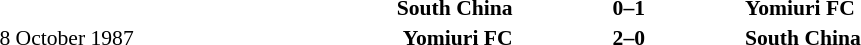<table width=100% cellspacing=1>
<tr>
<th width=10%></th>
<th width=20%></th>
<th width=12%></th>
<th width=20%></th>
<th></th>
</tr>
<tr style=font-size:90%>
<td align=right></td>
<td align=right><strong>South China</strong></td>
<td align=center><strong>0–1</strong></td>
<td><strong>Yomiuri FC</strong></td>
</tr>
<tr style=font-size:90%>
<td align=right>8 October 1987</td>
<td align=right><strong>Yomiuri FC</strong></td>
<td align=center><strong>2–0</strong></td>
<td><strong>South China</strong></td>
</tr>
</table>
